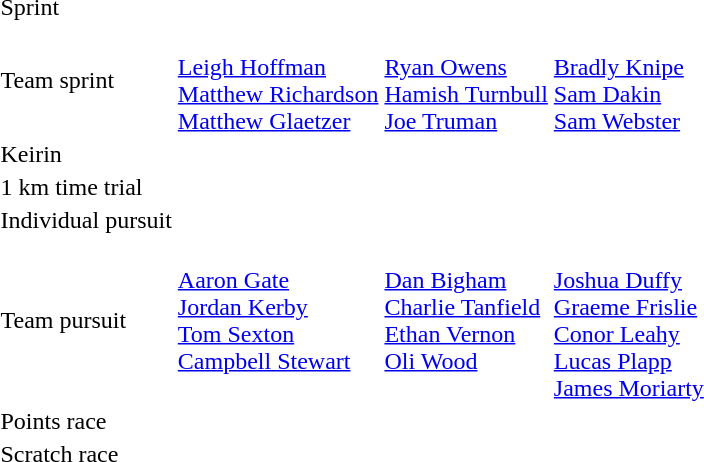<table>
<tr>
<td>Sprint<br></td>
<td></td>
<td></td>
<td></td>
</tr>
<tr>
<td>Team sprint<br></td>
<td><br><a href='#'>Leigh Hoffman</a><br><a href='#'>Matthew Richardson</a><br><a href='#'>Matthew Glaetzer</a></td>
<td><br><a href='#'>Ryan Owens</a><br><a href='#'>Hamish Turnbull</a><br><a href='#'>Joe Truman</a></td>
<td><br><a href='#'>Bradly Knipe</a><br><a href='#'>Sam Dakin</a><br><a href='#'>Sam Webster</a></td>
</tr>
<tr>
<td>Keirin<br></td>
<td></td>
<td></td>
<td></td>
</tr>
<tr>
<td>1 km time trial<br></td>
<td></td>
<td></td>
<td></td>
</tr>
<tr>
<td>Individual pursuit<br></td>
<td></td>
<td></td>
<td></td>
</tr>
<tr>
<td>Team pursuit<br></td>
<td><br><a href='#'>Aaron Gate</a><br><a href='#'>Jordan Kerby</a><br><a href='#'>Tom Sexton</a><br><a href='#'>Campbell Stewart</a><br><br></td>
<td><br><a href='#'>Dan Bigham</a><br><a href='#'>Charlie Tanfield</a><br><a href='#'>Ethan Vernon</a><br><a href='#'>Oli Wood</a><br><br></td>
<td><br><a href='#'>Joshua Duffy</a><br><a href='#'>Graeme Frislie</a><br><a href='#'>Conor Leahy</a><br><a href='#'>Lucas Plapp</a><br><a href='#'>James Moriarty</a></td>
</tr>
<tr>
<td>Points race<br></td>
<td></td>
<td></td>
<td></td>
</tr>
<tr>
<td>Scratch race<br></td>
<td></td>
<td></td>
<td></td>
</tr>
<tr>
</tr>
</table>
